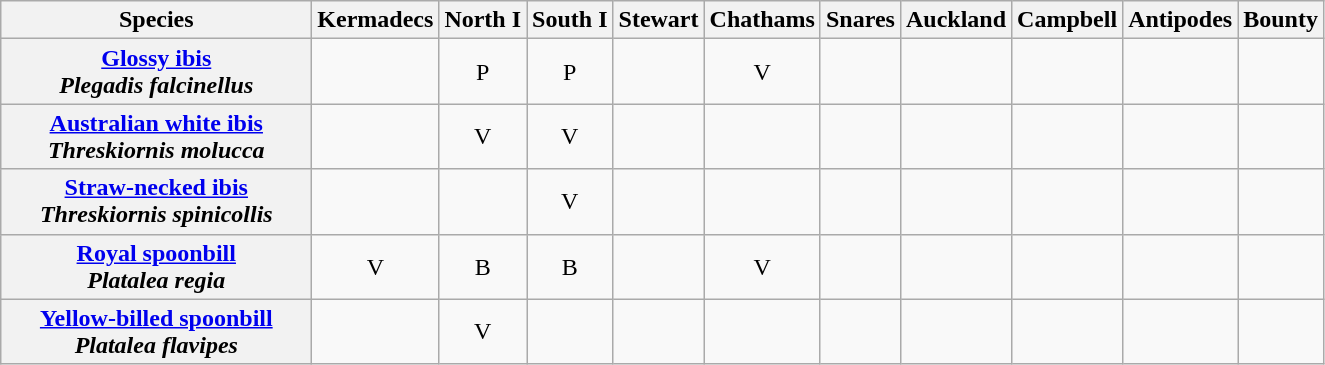<table class="wikitable" style="text-align:center">
<tr>
<th width="200">Species</th>
<th>Kermadecs</th>
<th>North I</th>
<th>South I</th>
<th>Stewart</th>
<th>Chathams</th>
<th>Snares</th>
<th>Auckland</th>
<th>Campbell</th>
<th>Antipodes</th>
<th>Bounty</th>
</tr>
<tr>
<th><a href='#'>Glossy ibis</a><br><em>Plegadis falcinellus</em></th>
<td></td>
<td>P</td>
<td>P</td>
<td></td>
<td>V</td>
<td></td>
<td></td>
<td></td>
<td></td>
<td></td>
</tr>
<tr>
<th><a href='#'>Australian white ibis</a><br><em>Threskiornis molucca</em></th>
<td></td>
<td>V</td>
<td>V</td>
<td></td>
<td></td>
<td></td>
<td></td>
<td></td>
<td></td>
<td></td>
</tr>
<tr>
<th><a href='#'>Straw-necked ibis</a><br><em>Threskiornis spinicollis</em></th>
<td></td>
<td></td>
<td>V</td>
<td></td>
<td></td>
<td></td>
<td></td>
<td></td>
<td></td>
<td></td>
</tr>
<tr>
<th><a href='#'>Royal spoonbill</a><br><em>Platalea regia</em></th>
<td>V</td>
<td>B</td>
<td>B</td>
<td></td>
<td>V</td>
<td></td>
<td></td>
<td></td>
<td></td>
<td></td>
</tr>
<tr>
<th><a href='#'>Yellow-billed spoonbill</a><br><em>Platalea flavipes</em></th>
<td></td>
<td>V</td>
<td></td>
<td></td>
<td></td>
<td></td>
<td></td>
<td></td>
<td></td>
<td></td>
</tr>
</table>
